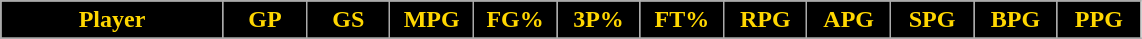<table class="wikitable sortable" style="text-align:center;">
<tr>
<th style="background:#000000;color:#ffd700;" width="16%">Player</th>
<th style="background:#000000;color:#ffd700;" width="6%">GP</th>
<th style="background:#000000;color:#ffd700;" width="6%">GS</th>
<th style="background:#000000;color:#ffd700;" width="6%">MPG</th>
<th style="background:#000000;color:#ffd700;" width="6%">FG%</th>
<th style="background:#000000;color:#ffd700;" width="6%">3P%</th>
<th style="background:#000000;color:#ffd700;" width="6%">FT%</th>
<th style="background:#000000;color:#ffd700;" width="6%">RPG</th>
<th style="background:#000000;color:#ffd700;" width="6%">APG</th>
<th style="background:#000000;color:#ffd700;" width="6%">SPG</th>
<th style="background:#000000;color:#ffd700;" width="6%">BPG</th>
<th style="background:#000000;color:#ffd700;" width="6%">PPG</th>
</tr>
<tr>
</tr>
</table>
